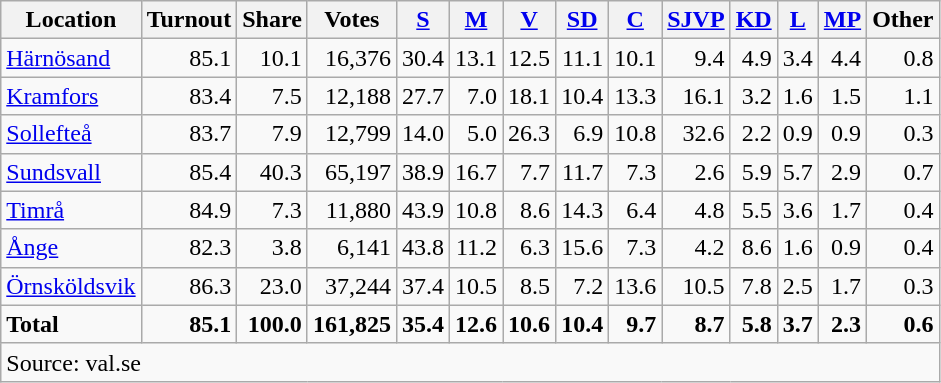<table class="wikitable sortable" style=text-align:right>
<tr>
<th>Location</th>
<th>Turnout</th>
<th>Share</th>
<th>Votes</th>
<th><a href='#'>S</a></th>
<th><a href='#'>M</a></th>
<th><a href='#'>V</a></th>
<th><a href='#'>SD</a></th>
<th><a href='#'>C</a></th>
<th><a href='#'>SJVP</a></th>
<th><a href='#'>KD</a></th>
<th><a href='#'>L</a></th>
<th><a href='#'>MP</a></th>
<th>Other</th>
</tr>
<tr>
<td align=left><a href='#'>Härnösand</a></td>
<td>85.1</td>
<td>10.1</td>
<td>16,376</td>
<td>30.4</td>
<td>13.1</td>
<td>12.5</td>
<td>11.1</td>
<td>10.1</td>
<td>9.4</td>
<td>4.9</td>
<td>3.4</td>
<td>4.4</td>
<td>0.8</td>
</tr>
<tr>
<td align=left><a href='#'>Kramfors</a></td>
<td>83.4</td>
<td>7.5</td>
<td>12,188</td>
<td>27.7</td>
<td>7.0</td>
<td>18.1</td>
<td>10.4</td>
<td>13.3</td>
<td>16.1</td>
<td>3.2</td>
<td>1.6</td>
<td>1.5</td>
<td>1.1</td>
</tr>
<tr>
<td align=left><a href='#'>Sollefteå</a></td>
<td>83.7</td>
<td>7.9</td>
<td>12,799</td>
<td>14.0</td>
<td>5.0</td>
<td>26.3</td>
<td>6.9</td>
<td>10.8</td>
<td>32.6</td>
<td>2.2</td>
<td>0.9</td>
<td>0.9</td>
<td>0.3</td>
</tr>
<tr>
<td align=left><a href='#'>Sundsvall</a></td>
<td>85.4</td>
<td>40.3</td>
<td>65,197</td>
<td>38.9</td>
<td>16.7</td>
<td>7.7</td>
<td>11.7</td>
<td>7.3</td>
<td>2.6</td>
<td>5.9</td>
<td>5.7</td>
<td>2.9</td>
<td>0.7</td>
</tr>
<tr>
<td align=left><a href='#'>Timrå</a></td>
<td>84.9</td>
<td>7.3</td>
<td>11,880</td>
<td>43.9</td>
<td>10.8</td>
<td>8.6</td>
<td>14.3</td>
<td>6.4</td>
<td>4.8</td>
<td>5.5</td>
<td>3.6</td>
<td>1.7</td>
<td>0.4</td>
</tr>
<tr>
<td align=left><a href='#'>Ånge</a></td>
<td>82.3</td>
<td>3.8</td>
<td>6,141</td>
<td>43.8</td>
<td>11.2</td>
<td>6.3</td>
<td>15.6</td>
<td>7.3</td>
<td>4.2</td>
<td>8.6</td>
<td>1.6</td>
<td>0.9</td>
<td>0.4</td>
</tr>
<tr>
<td align=left><a href='#'>Örnsköldsvik</a></td>
<td>86.3</td>
<td>23.0</td>
<td>37,244</td>
<td>37.4</td>
<td>10.5</td>
<td>8.5</td>
<td>7.2</td>
<td>13.6</td>
<td>10.5</td>
<td>7.8</td>
<td>2.5</td>
<td>1.7</td>
<td>0.3</td>
</tr>
<tr>
<td align=left><strong>Total</strong></td>
<td><strong>85.1</strong></td>
<td><strong>100.0</strong></td>
<td><strong>161,825</strong></td>
<td><strong>35.4</strong></td>
<td><strong>12.6</strong></td>
<td><strong>10.6</strong></td>
<td><strong>10.4</strong></td>
<td><strong>9.7</strong></td>
<td><strong>8.7</strong></td>
<td><strong>5.8</strong></td>
<td><strong>3.7</strong></td>
<td><strong>2.3</strong></td>
<td><strong>0.6</strong></td>
</tr>
<tr>
<td align=left colspan=14>Source: val.se</td>
</tr>
</table>
